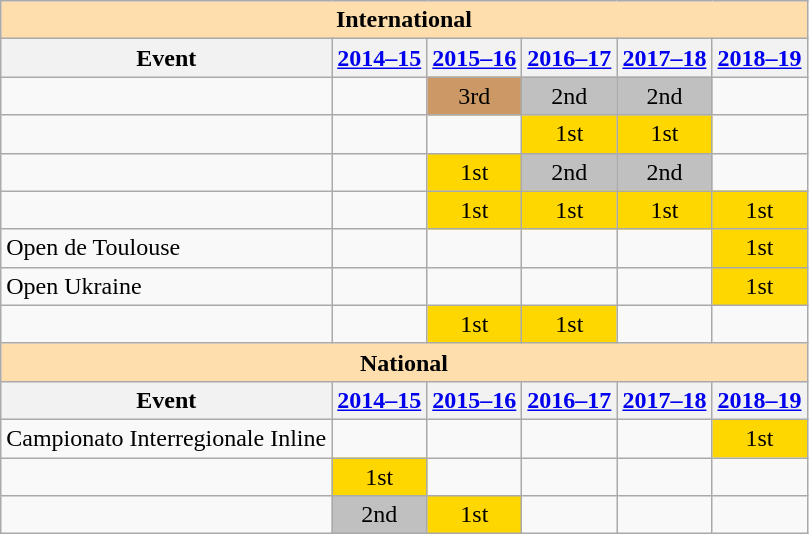<table class="wikitable" style="text-align:center">
<tr>
<th colspan="6" style="background-color: #ffdead; " align="center"><strong>International</strong></th>
</tr>
<tr>
<th>Event</th>
<th><a href='#'>2014–15</a></th>
<th><a href='#'>2015–16</a></th>
<th><a href='#'>2016–17</a></th>
<th><a href='#'>2017–18</a></th>
<th><a href='#'>2018–19</a></th>
</tr>
<tr>
<td align=left></td>
<td></td>
<td bgcolor=cc9966>3rd</td>
<td bgcolor=silver>2nd</td>
<td bgcolor=silver>2nd</td>
<td></td>
</tr>
<tr>
<td align=left></td>
<td></td>
<td></td>
<td bgcolor=gold>1st</td>
<td bgcolor=gold>1st</td>
<td></td>
</tr>
<tr>
<td align=left></td>
<td></td>
<td bgcolor=gold>1st</td>
<td bgcolor=silver>2nd</td>
<td bgcolor=silver>2nd</td>
<td></td>
</tr>
<tr>
<td align=left></td>
<td></td>
<td bgcolor=gold>1st</td>
<td bgcolor=gold>1st</td>
<td bgcolor=gold>1st</td>
<td bgcolor=gold>1st</td>
</tr>
<tr>
<td align=left>Open de Toulouse</td>
<td></td>
<td></td>
<td></td>
<td></td>
<td bgcolor=gold>1st</td>
</tr>
<tr>
<td align=left>Open Ukraine</td>
<td></td>
<td></td>
<td></td>
<td></td>
<td bgcolor=gold>1st</td>
</tr>
<tr>
<td align=left></td>
<td></td>
<td bgcolor=gold>1st</td>
<td bgcolor=gold>1st</td>
<td></td>
<td></td>
</tr>
<tr>
<th colspan="6" style="background-color: #ffdead; " align="center"><strong>National</strong></th>
</tr>
<tr>
<th>Event</th>
<th><a href='#'>2014–15</a></th>
<th><a href='#'>2015–16</a></th>
<th><a href='#'>2016–17</a></th>
<th><a href='#'>2017–18</a></th>
<th><a href='#'>2018–19</a></th>
</tr>
<tr>
<td align=left>Campionato Interregionale Inline</td>
<td></td>
<td></td>
<td></td>
<td></td>
<td bgcolor=gold>1st</td>
</tr>
<tr>
<td align=left></td>
<td bgcolor=gold>1st</td>
<td></td>
<td></td>
<td></td>
<td></td>
</tr>
<tr>
<td align=left></td>
<td bgcolor=silver>2nd</td>
<td bgcolor=gold>1st</td>
<td></td>
<td></td>
<td></td>
</tr>
</table>
